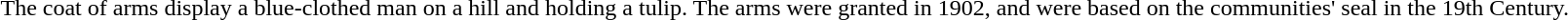<table>
<tr valign=top>
<td></td>
<td>The coat of arms display a blue-clothed man on a hill and holding a tulip. The arms were granted in 1902, and were based on the communities' seal in the 19th Century.</td>
</tr>
</table>
